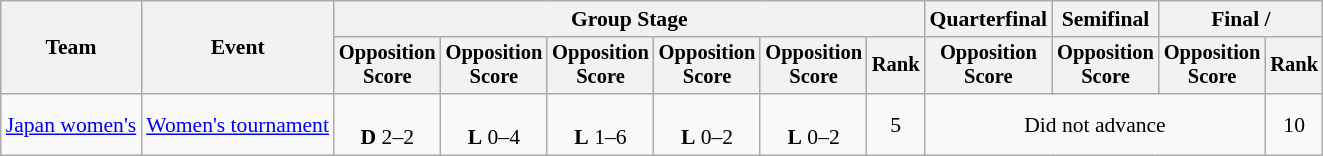<table class="wikitable" style="font-size:90%">
<tr>
<th rowspan=2>Team</th>
<th rowspan=2>Event</th>
<th colspan=6>Group Stage</th>
<th>Quarterfinal</th>
<th>Semifinal</th>
<th colspan=2>Final / </th>
</tr>
<tr style="font-size:95%">
<th>Opposition<br>Score</th>
<th>Opposition<br>Score</th>
<th>Opposition<br>Score</th>
<th>Opposition<br>Score</th>
<th>Opposition<br>Score</th>
<th>Rank</th>
<th>Opposition<br>Score</th>
<th>Opposition<br>Score</th>
<th>Opposition<br>Score</th>
<th>Rank</th>
</tr>
<tr align=center>
<td align=left><a href='#'>Japan women's</a></td>
<td align=left><a href='#'>Women's tournament</a></td>
<td><br><strong>D</strong> 2–2</td>
<td><br><strong>L</strong> 0–4</td>
<td><br><strong>L</strong> 1–6</td>
<td><br><strong>L</strong> 0–2</td>
<td><br><strong>L</strong> 0–2</td>
<td>5</td>
<td colspan=3>Did not advance</td>
<td>10</td>
</tr>
</table>
